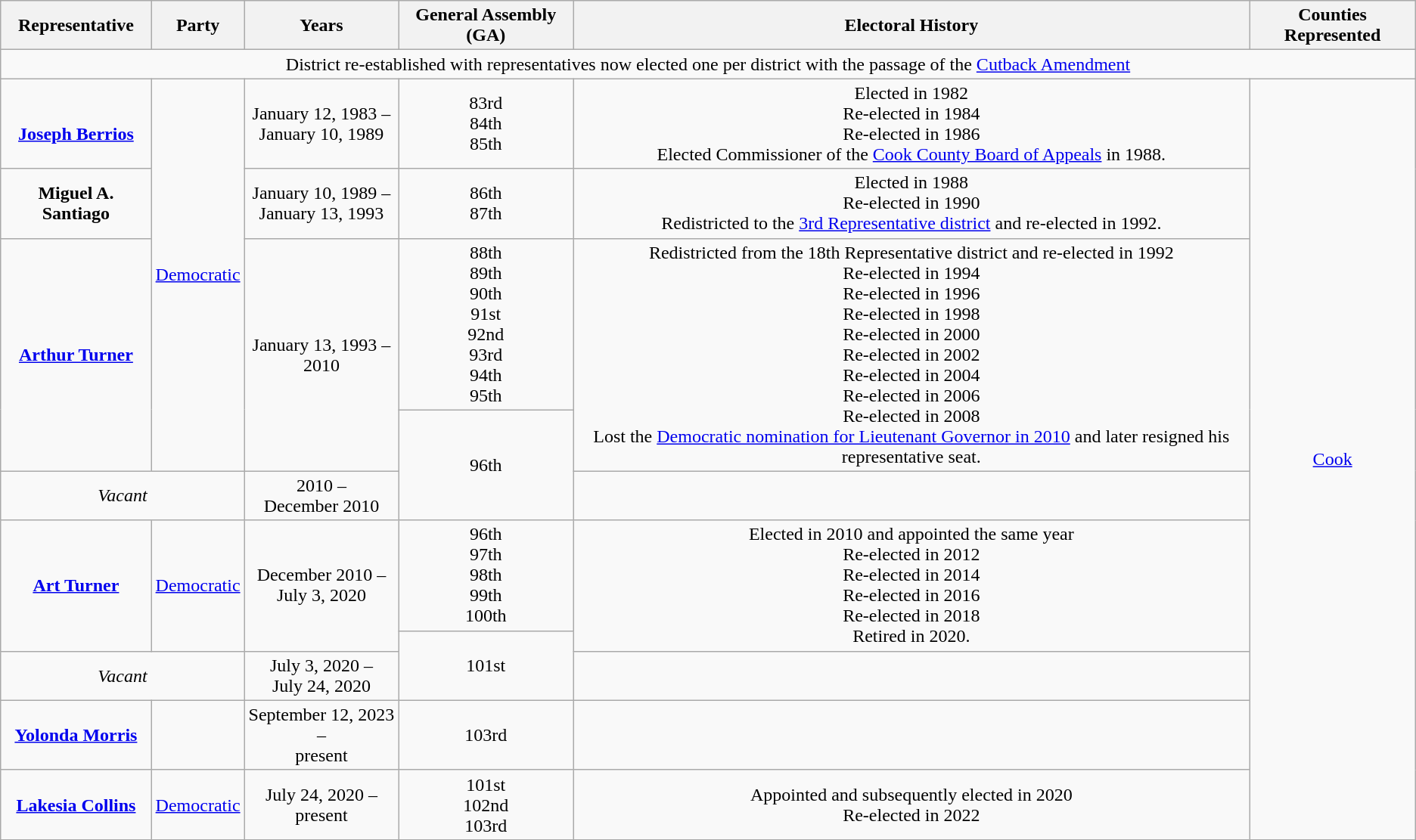<table class="wikitable" style="text-align:center">
<tr>
<th>Representative</th>
<th>Party</th>
<th>Years</th>
<th>General Assembly (GA)</th>
<th>Electoral History</th>
<th>Counties Represented</th>
</tr>
<tr>
<td colspan=6>District re-established with representatives now elected one per district with the passage of the <a href='#'>Cutback Amendment</a></td>
</tr>
<tr>
<td align=center><br><strong><a href='#'>Joseph Berrios</a></strong></td>
<td rowspan=4 ><a href='#'>Democratic</a></td>
<td>January 12, 1983 –<br> January 10, 1989</td>
<td>83rd<br>84th<br>85th</td>
<td>Elected in 1982<br>Re-elected in 1984<br>Re-elected in 1986<br>Elected Commissioner of the <a href='#'>Cook County Board of Appeals</a> in 1988.</td>
<td rowspan="11"><a href='#'>Cook</a></td>
</tr>
<tr>
<td><strong>Miguel A. Santiago</strong></td>
<td>January 10, 1989 –<br>January 13, 1993</td>
<td>86th<br>87th</td>
<td>Elected in 1988<br>Re-elected in 1990<br>Redistricted to the <a href='#'>3rd Representative district</a> and re-elected in 1992.</td>
</tr>
<tr>
<td rowspan=2><strong><a href='#'>Arthur Turner</a></strong></td>
<td rowspan=2>January 13, 1993 –<br>2010</td>
<td>88th<br>89th<br>90th<br>91st<br>92nd<br>93rd<br>94th<br>95th</td>
<td rowspan=2>Redistricted from the 18th Representative district and re-elected in 1992<br>Re-elected in 1994<br>Re-elected in 1996<br>Re-elected in 1998<br>Re-elected in 2000<br>Re-elected in 2002<br>Re-elected in 2004<br>Re-elected in 2006<br>Re-elected in 2008<br>Lost the <a href='#'>Democratic nomination for Lieutenant Governor in 2010</a> and later resigned his representative seat.</td>
</tr>
<tr>
<td rowspan=2>96th</td>
</tr>
<tr>
<td colspan=2><em>Vacant</em></td>
<td>2010 –<br>December 2010</td>
</tr>
<tr>
<td rowspan=2><strong><a href='#'>Art Turner</a></strong></td>
<td rowspan=2 ><a href='#'>Democratic</a></td>
<td rowspan=2>December 2010 –<br>July 3, 2020</td>
<td>96th<br>97th<br>98th<br>99th<br>100th</td>
<td rowspan=2>Elected in 2010 and appointed the same year<br>Re-elected in 2012<br>Re-elected in 2014<br>Re-elected in 2016<br>Re-elected in 2018<br>Retired in 2020.</td>
</tr>
<tr>
<td rowspan=2>101st</td>
</tr>
<tr>
<td colspan=2><em>Vacant</em></td>
<td>July 3, 2020 –<br>July 24, 2020</td>
<td></td>
</tr>
<tr>
<td><strong><a href='#'>Yolonda Morris</a></strong></td>
<td></td>
<td>September 12, 2023 –<br>present</td>
<td>103rd</td>
<td></td>
</tr>
<tr>
<td rowspan=2><strong><a href='#'>Lakesia Collins</a></strong></td>
<td rowspan=2 ><a href='#'>Democratic</a></td>
<td rowspan=2>July 24, 2020 –<br>present</td>
<td>101st<br>102nd<br>103rd</td>
<td rowspan=2>Appointed and subsequently elected in 2020<br>Re-elected in 2022</td>
</tr>
</table>
